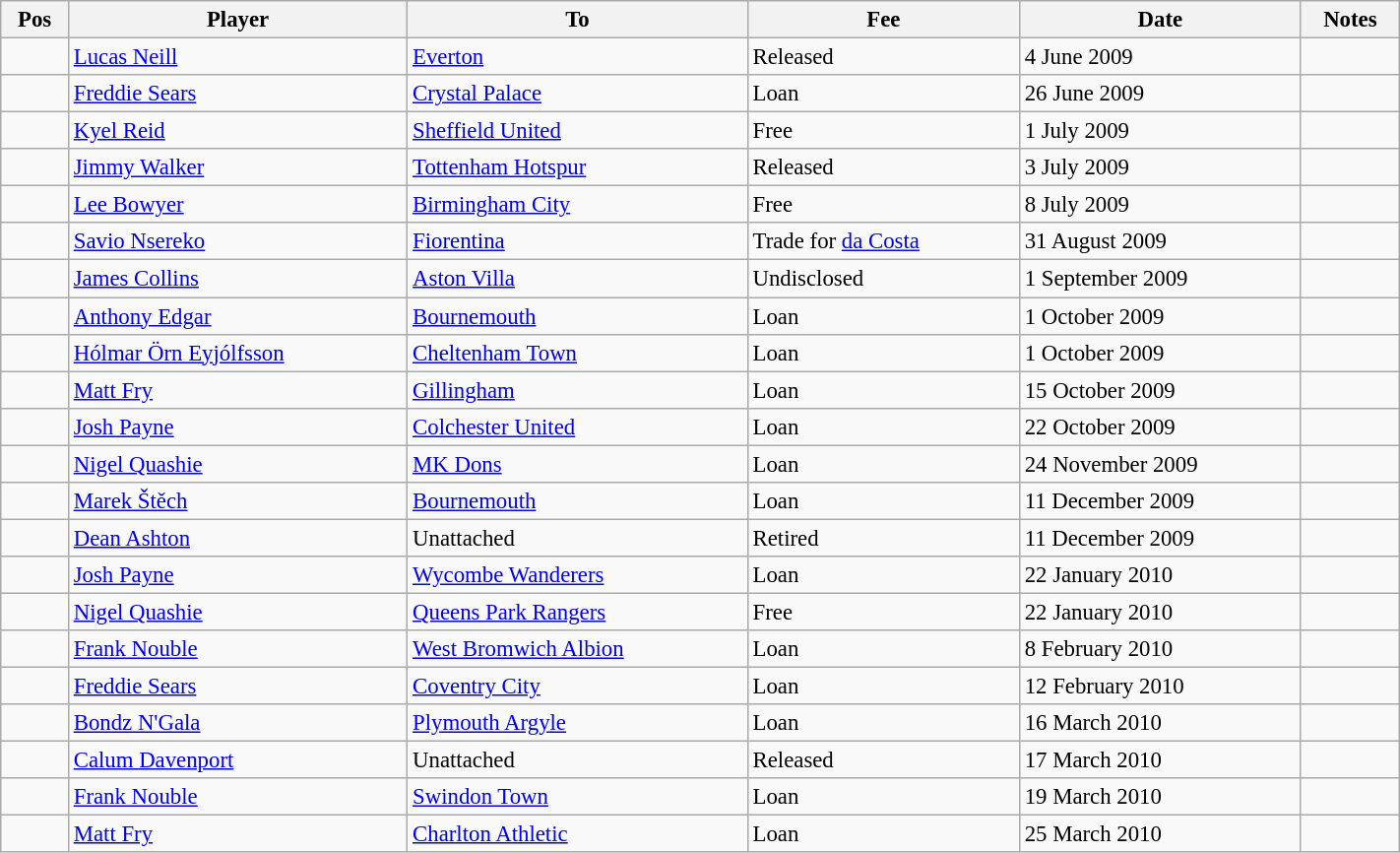<table class="wikitable" style="width:75%; text-align:center; font-size:95%; text-align:left;">
<tr>
<th>Pos</th>
<th>Player</th>
<th>To</th>
<th>Fee</th>
<th>Date</th>
<th>Notes</th>
</tr>
<tr>
<td></td>
<td> <a href='#'>Lucas Neill</a></td>
<td> <a href='#'>Everton</a></td>
<td>Released</td>
<td>4 June 2009</td>
<td><div></div></td>
</tr>
<tr>
<td></td>
<td> <a href='#'>Freddie Sears</a></td>
<td> <a href='#'>Crystal Palace</a></td>
<td>Loan</td>
<td>26 June 2009</td>
<td></td>
</tr>
<tr>
<td></td>
<td> <a href='#'>Kyel Reid</a></td>
<td> <a href='#'>Sheffield United</a></td>
<td>Free</td>
<td>1 July 2009</td>
<td><div></div></td>
</tr>
<tr>
<td></td>
<td> <a href='#'>Jimmy Walker</a></td>
<td> <a href='#'>Tottenham Hotspur</a></td>
<td>Released</td>
<td>3 July 2009</td>
<td></td>
</tr>
<tr>
<td></td>
<td> <a href='#'>Lee Bowyer</a></td>
<td> <a href='#'>Birmingham City</a></td>
<td>Free</td>
<td>8 July 2009</td>
<td><div></div></td>
</tr>
<tr>
<td></td>
<td> <a href='#'>Savio Nsereko</a></td>
<td> <a href='#'>Fiorentina</a></td>
<td>Trade for <a href='#'>da Costa</a></td>
<td>31 August 2009</td>
<td></td>
</tr>
<tr>
<td></td>
<td> <a href='#'>James Collins</a></td>
<td> <a href='#'>Aston Villa</a></td>
<td>Undisclosed</td>
<td>1 September 2009</td>
<td><div></div></td>
</tr>
<tr>
<td></td>
<td> <a href='#'>Anthony Edgar</a></td>
<td> <a href='#'>Bournemouth</a></td>
<td>Loan</td>
<td>1 October 2009</td>
<td><div></div></td>
</tr>
<tr>
<td></td>
<td> <a href='#'>Hólmar Örn Eyjólfsson</a></td>
<td> <a href='#'>Cheltenham Town</a></td>
<td>Loan</td>
<td>1 October 2009</td>
<td></td>
</tr>
<tr>
<td></td>
<td> <a href='#'>Matt Fry</a></td>
<td> <a href='#'>Gillingham</a></td>
<td>Loan</td>
<td>15 October 2009</td>
<td></td>
</tr>
<tr>
<td></td>
<td> <a href='#'>Josh Payne</a></td>
<td> <a href='#'>Colchester United</a></td>
<td>Loan</td>
<td>22 October 2009</td>
<td></td>
</tr>
<tr>
<td></td>
<td> <a href='#'>Nigel Quashie</a></td>
<td> <a href='#'>MK Dons</a></td>
<td>Loan</td>
<td>24 November 2009</td>
<td></td>
</tr>
<tr>
<td></td>
<td> <a href='#'>Marek Štěch</a></td>
<td> <a href='#'>Bournemouth</a></td>
<td>Loan</td>
<td>11 December 2009</td>
<td><div></div></td>
</tr>
<tr>
<td></td>
<td> <a href='#'>Dean Ashton</a></td>
<td>Unattached</td>
<td>Retired</td>
<td>11 December 2009</td>
<td></td>
</tr>
<tr>
<td></td>
<td> <a href='#'>Josh Payne</a></td>
<td> <a href='#'>Wycombe Wanderers</a></td>
<td>Loan</td>
<td>22 January 2010</td>
<td></td>
</tr>
<tr>
<td></td>
<td> <a href='#'>Nigel Quashie</a></td>
<td> <a href='#'>Queens Park Rangers</a></td>
<td>Free</td>
<td>22 January 2010</td>
<td></td>
</tr>
<tr>
<td></td>
<td> <a href='#'>Frank Nouble</a></td>
<td> <a href='#'>West Bromwich Albion</a></td>
<td>Loan</td>
<td>8 February 2010</td>
<td></td>
</tr>
<tr>
<td></td>
<td> <a href='#'>Freddie Sears</a></td>
<td> <a href='#'>Coventry City</a></td>
<td>Loan</td>
<td>12 February 2010</td>
<td></td>
</tr>
<tr>
<td></td>
<td> <a href='#'>Bondz N'Gala</a></td>
<td> <a href='#'>Plymouth Argyle</a></td>
<td>Loan</td>
<td>16 March 2010</td>
<td></td>
</tr>
<tr>
<td></td>
<td> <a href='#'>Calum Davenport</a></td>
<td>Unattached</td>
<td>Released</td>
<td>17 March 2010</td>
<td></td>
</tr>
<tr>
<td></td>
<td> <a href='#'>Frank Nouble</a></td>
<td> <a href='#'>Swindon Town</a></td>
<td>Loan</td>
<td>19 March 2010</td>
<td></td>
</tr>
<tr>
<td></td>
<td> <a href='#'>Matt Fry</a></td>
<td> <a href='#'>Charlton Athletic</a></td>
<td>Loan</td>
<td>25 March 2010</td>
<td></td>
</tr>
</table>
